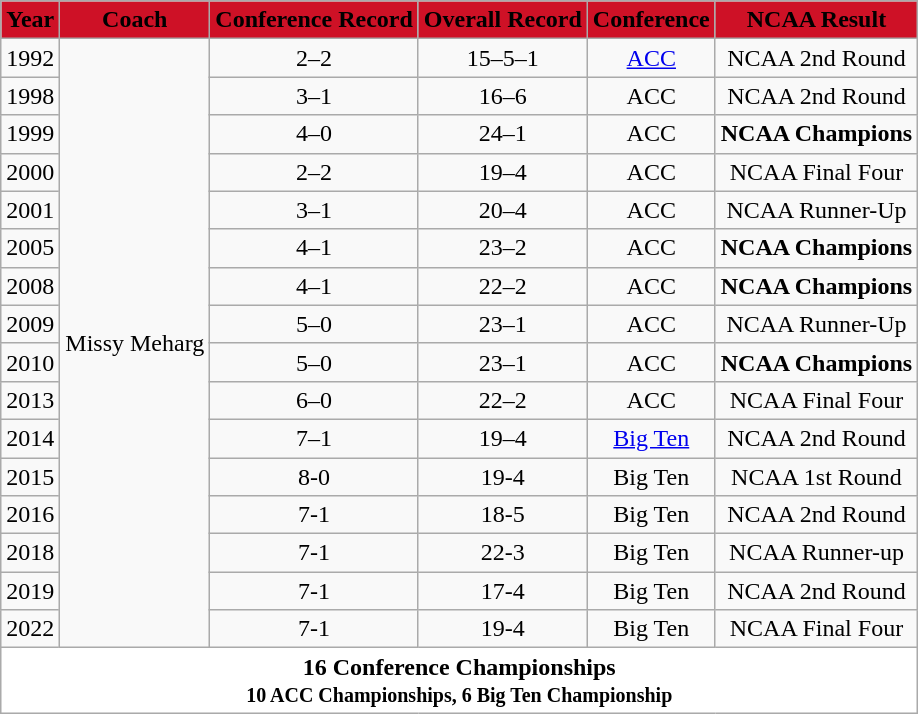<table class="wikitable">
<tr style="background:#CE1126; text-align:center;">
<td><span><strong>Year</strong></span></td>
<td><span><strong>Coach</strong></span></td>
<td><span><strong>Conference Record</strong></span></td>
<td><span><strong>Overall Record</strong></span></td>
<td><span><strong>Conference</strong></span></td>
<td><span><strong>NCAA Result</strong></span></td>
</tr>
<tr style="text-align:center;">
<td>1992</td>
<td rowspan="16">Missy Meharg</td>
<td>2–2</td>
<td>15–5–1</td>
<td><a href='#'>ACC</a></td>
<td>NCAA 2nd Round</td>
</tr>
<tr style="text-align:center;">
<td>1998</td>
<td>3–1</td>
<td>16–6</td>
<td>ACC</td>
<td>NCAA 2nd Round</td>
</tr>
<tr style="text-align:center;">
<td>1999</td>
<td>4–0</td>
<td>24–1</td>
<td>ACC</td>
<td><strong>NCAA Champions</strong></td>
</tr>
<tr style="text-align:center;">
<td>2000</td>
<td>2–2</td>
<td>19–4</td>
<td>ACC</td>
<td>NCAA Final Four</td>
</tr>
<tr style="text-align:center;">
<td>2001</td>
<td>3–1</td>
<td>20–4</td>
<td>ACC</td>
<td>NCAA Runner-Up</td>
</tr>
<tr style="text-align:center;">
<td>2005</td>
<td>4–1</td>
<td>23–2</td>
<td>ACC</td>
<td><strong>NCAA Champions</strong></td>
</tr>
<tr style="text-align:center;">
<td>2008</td>
<td>4–1</td>
<td>22–2</td>
<td>ACC</td>
<td><strong>NCAA Champions</strong></td>
</tr>
<tr style="text-align:center;">
<td>2009</td>
<td>5–0</td>
<td>23–1</td>
<td>ACC</td>
<td>NCAA Runner-Up</td>
</tr>
<tr style="text-align:center;">
<td>2010</td>
<td>5–0</td>
<td>23–1</td>
<td>ACC</td>
<td><strong>NCAA Champions</strong></td>
</tr>
<tr style="text-align:center;">
<td>2013</td>
<td>6–0</td>
<td>22–2</td>
<td>ACC</td>
<td>NCAA Final Four</td>
</tr>
<tr style="text-align:center;">
<td>2014</td>
<td>7–1</td>
<td>19–4</td>
<td><a href='#'>Big Ten</a></td>
<td>NCAA 2nd Round</td>
</tr>
<tr style="text-align:center;">
<td>2015</td>
<td>8-0</td>
<td>19-4</td>
<td>Big Ten</td>
<td>NCAA 1st Round</td>
</tr>
<tr style="text-align:center;">
<td>2016</td>
<td>7-1</td>
<td>18-5</td>
<td>Big Ten</td>
<td>NCAA 2nd Round</td>
</tr>
<tr style="text-align:center;">
<td>2018</td>
<td>7-1</td>
<td>22-3</td>
<td>Big Ten</td>
<td>NCAA Runner-up</td>
</tr>
<tr style="text-align:center;">
<td>2019</td>
<td>7-1</td>
<td>17-4</td>
<td>Big Ten</td>
<td>NCAA 2nd Round</td>
</tr>
<tr style="text-align:center;">
<td>2022</td>
<td>7-1</td>
<td>19-4</td>
<td>Big Ten</td>
<td>NCAA Final Four</td>
</tr>
<tr style="text-align:center;">
<td colspan="6" style="background:#FFFFFF;"><span><strong>16 Conference Championships<br> <small>10 ACC Championships, 6 Big Ten Championship</small></strong></span></td>
</tr>
</table>
